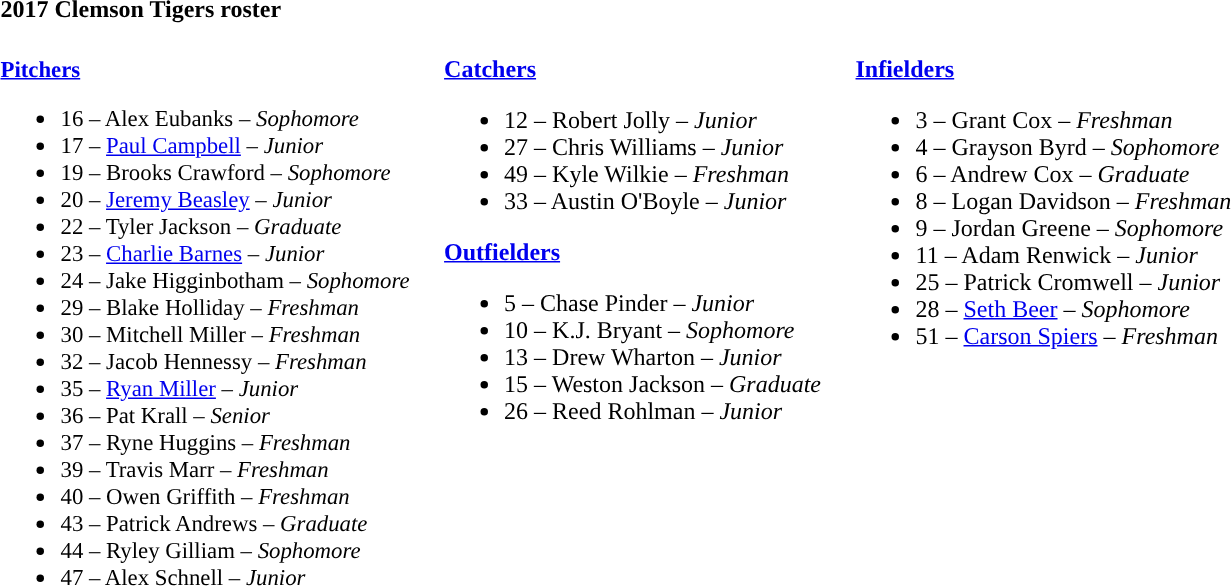<table class="toccolours" style="text-align: left;">
<tr>
<th colspan="9">2017 Clemson Tigers roster</th>
</tr>
<tr>
<td style="font-size:95%; vertical-align:top;"><br><strong><a href='#'>Pitchers</a></strong><ul><li>16 – Alex Eubanks – <em> Sophomore</em></li><li>17 – <a href='#'>Paul Campbell</a> – <em>Junior</em></li><li>19 – Brooks Crawford – <em>Sophomore</em></li><li>20 – <a href='#'>Jeremy Beasley</a> – <em>Junior</em></li><li>22 – Tyler Jackson – <em> Graduate</em></li><li>23 – <a href='#'>Charlie Barnes</a> – <em>Junior</em></li><li>24 – Jake Higginbotham – <em>Sophomore</em></li><li>29 – Blake Holliday – <em>Freshman</em></li><li>30 – Mitchell Miller – <em>Freshman</em></li><li>32 – Jacob Hennessy – <em>Freshman</em></li><li>35 – <a href='#'>Ryan Miller</a> – <em>Junior</em></li><li>36 – Pat Krall  – <em>Senior</em></li><li>37 – Ryne Huggins – <em>Freshman</em></li><li>39 – Travis Marr – <em>Freshman</em></li><li>40 – Owen Griffith – <em>Freshman</em></li><li>43 – Patrick Andrews – <em> Graduate</em></li><li>44 – Ryley Gilliam – <em>Sophomore</em></li><li>47 – Alex Schnell  – <em>Junior</em></li></ul></td>
<td width="15"> </td>
<td valign="top"><br><strong><a href='#'>Catchers</a></strong><ul><li>12 – Robert Jolly  – <em>Junior</em></li><li>27 – Chris Williams  – <em>Junior</em></li><li>49 – Kyle Wilkie – <em>Freshman</em></li><li>33 – Austin O'Boyle – <em>Junior</em></li></ul><strong><a href='#'>Outfielders</a></strong><ul><li>5 – Chase Pinder – <em>Junior</em></li><li>10 – K.J. Bryant – <em> Sophomore</em></li><li>13 – Drew Wharton – <em>Junior</em></li><li>15 – Weston Jackson – <em> Graduate</em></li><li>26 – Reed Rohlman – <em> Junior</em></li></ul></td>
<td width="15"> </td>
<td valign="top"><br><strong><a href='#'>Infielders</a></strong><ul><li>3 – Grant Cox  – <em> Freshman</em></li><li>4 – Grayson Byrd – <em> Sophomore</em></li><li>6 – Andrew Cox  – <em> Graduate</em></li><li>8 – Logan Davidson – <em>Freshman</em></li><li>9 – Jordan Greene – <em>Sophomore</em></li><li>11 – Adam Renwick  – <em>Junior</em></li><li>25 – Patrick Cromwell  – <em>Junior</em></li><li>28 – <a href='#'>Seth Beer</a> – <em>Sophomore</em></li><li>51 – <a href='#'>Carson Spiers</a> – <em>Freshman</em></li></ul></td>
</tr>
</table>
